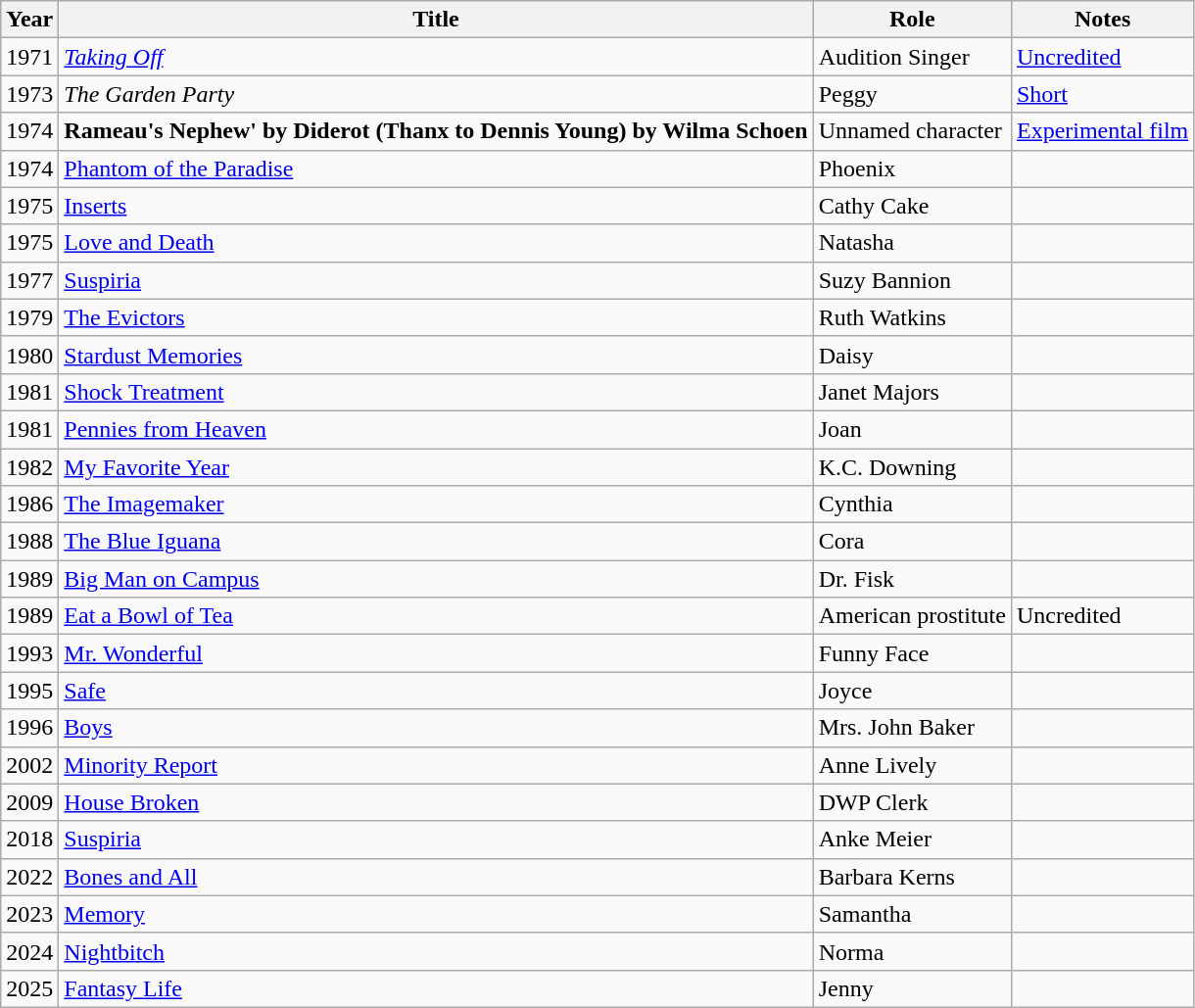<table class="wikitable sortable" style="min-width:30em">
<tr>
<th>Year</th>
<th>Title</th>
<th>Role</th>
<th class="unsortable">Notes</th>
</tr>
<tr>
<td>1971</td>
<td><em><a href='#'>Taking Off</a></em></td>
<td>Audition Singer</td>
<td><a href='#'>Uncredited</a></td>
</tr>
<tr>
<td>1973</td>
<td><em>The Garden Party</em></td>
<td>Peggy</td>
<td><a href='#'>Short</a></td>
</tr>
<tr>
<td>1974</td>
<td><strong>Rameau's Nephew' by Diderot (Thanx to Dennis Young) by Wilma Schoen<em></td>
<td>Unnamed character</td>
<td><a href='#'>Experimental film</a></td>
</tr>
<tr>
<td>1974</td>
<td></em><a href='#'>Phantom of the Paradise</a><em></td>
<td>Phoenix</td>
<td></td>
</tr>
<tr>
<td>1975</td>
<td></em><a href='#'>Inserts</a><em></td>
<td>Cathy Cake</td>
<td></td>
</tr>
<tr>
<td>1975</td>
<td></em><a href='#'>Love and Death</a><em></td>
<td>Natasha</td>
<td></td>
</tr>
<tr>
<td>1977</td>
<td></em><a href='#'>Suspiria</a><em></td>
<td>Suzy Bannion</td>
<td></td>
</tr>
<tr>
<td>1979</td>
<td></em><a href='#'>The Evictors</a><em></td>
<td>Ruth Watkins</td>
<td></td>
</tr>
<tr>
<td>1980</td>
<td></em><a href='#'>Stardust Memories</a><em></td>
<td>Daisy</td>
<td></td>
</tr>
<tr>
<td>1981</td>
<td></em><a href='#'>Shock Treatment</a><em></td>
<td>Janet Majors</td>
<td></td>
</tr>
<tr>
<td>1981</td>
<td></em><a href='#'>Pennies from Heaven</a><em></td>
<td>Joan</td>
<td></td>
</tr>
<tr>
<td>1982</td>
<td></em><a href='#'>My Favorite Year</a><em></td>
<td>K.C. Downing</td>
<td></td>
</tr>
<tr>
<td>1986</td>
<td></em><a href='#'>The Imagemaker</a><em></td>
<td>Cynthia</td>
<td></td>
</tr>
<tr>
<td>1988</td>
<td></em><a href='#'>The Blue Iguana</a><em></td>
<td>Cora</td>
<td></td>
</tr>
<tr>
<td>1989</td>
<td></em><a href='#'>Big Man on Campus</a><em></td>
<td>Dr. Fisk</td>
<td></td>
</tr>
<tr>
<td>1989</td>
<td></em><a href='#'>Eat a Bowl of Tea</a><em></td>
<td>American prostitute</td>
<td>Uncredited</td>
</tr>
<tr>
<td>1993</td>
<td></em><a href='#'>Mr. Wonderful</a><em></td>
<td>Funny Face</td>
<td></td>
</tr>
<tr>
<td>1995</td>
<td></em><a href='#'>Safe</a><em></td>
<td>Joyce</td>
<td></td>
</tr>
<tr>
<td>1996</td>
<td></em><a href='#'>Boys</a><em></td>
<td>Mrs. John Baker</td>
<td></td>
</tr>
<tr>
<td>2002</td>
<td></em><a href='#'>Minority Report</a><em></td>
<td>Anne Lively</td>
<td></td>
</tr>
<tr>
<td>2009</td>
<td></em><a href='#'>House Broken</a><em></td>
<td>DWP Clerk</td>
<td></td>
</tr>
<tr>
<td>2018</td>
<td></em><a href='#'>Suspiria</a><em></td>
<td>Anke Meier</td>
<td></td>
</tr>
<tr>
<td>2022</td>
<td></em><a href='#'>Bones and All</a><em></td>
<td>Barbara Kerns</td>
<td></td>
</tr>
<tr>
<td>2023</td>
<td></em><a href='#'>Memory</a><em></td>
<td>Samantha</td>
<td></td>
</tr>
<tr>
<td>2024</td>
<td></em><a href='#'>Nightbitch</a><em></td>
<td>Norma</td>
<td></td>
</tr>
<tr>
<td>2025</td>
<td></em><a href='#'>Fantasy Life</a><em></td>
<td>Jenny</td>
<td></td>
</tr>
</table>
